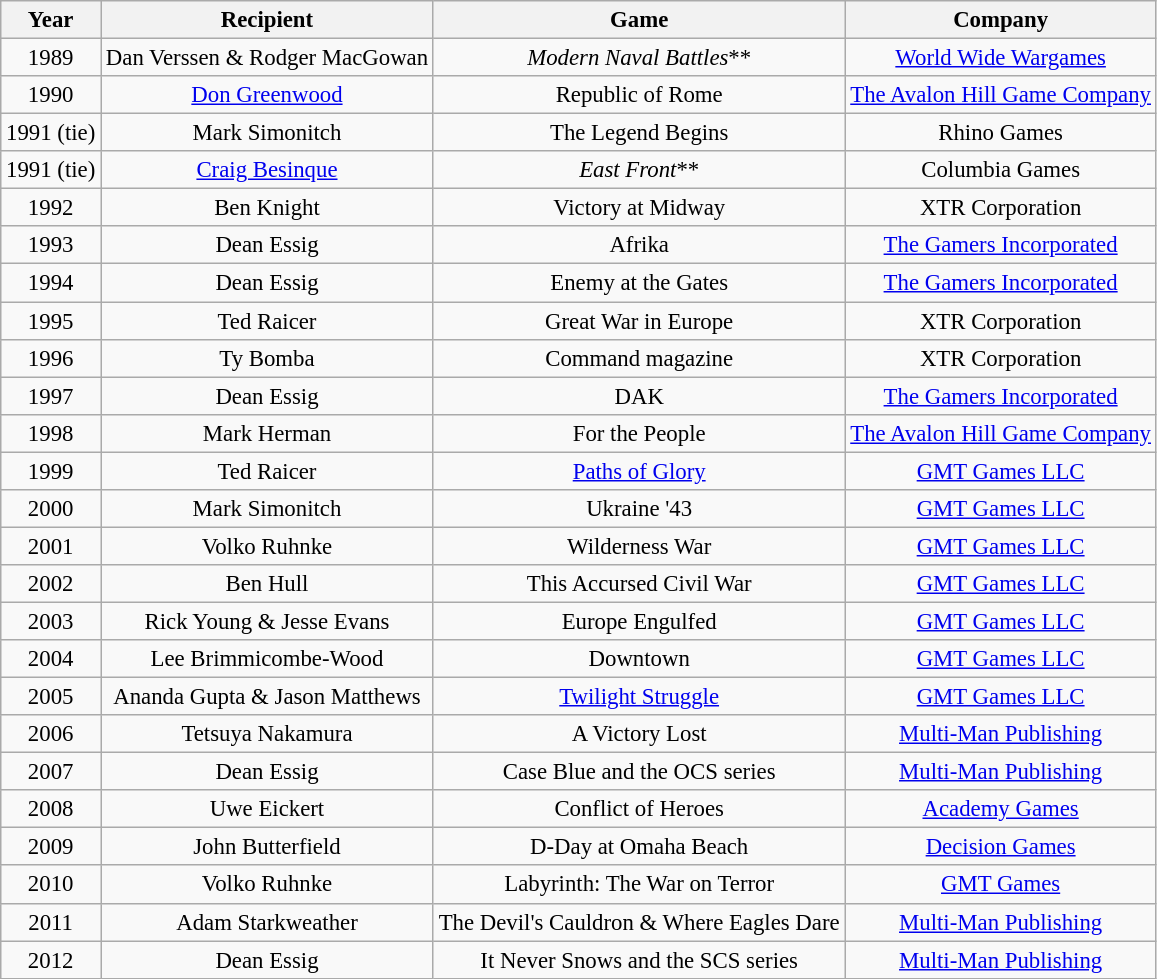<table class="wikitable" style="font-size: 95%">
<tr>
<th>Year</th>
<th>Recipient</th>
<th>Game</th>
<th>Company</th>
</tr>
<tr align="center">
<td>1989</td>
<td>Dan Verssen & Rodger MacGowan</td>
<td><em>Modern Naval Battles</em>**</td>
<td><a href='#'>World Wide Wargames</a></td>
</tr>
<tr align="center">
<td>1990</td>
<td><a href='#'>Don Greenwood</a></td>
<td>Republic of Rome</td>
<td><a href='#'>The Avalon Hill Game Company</a></td>
</tr>
<tr align="center">
<td>1991 (tie)</td>
<td>Mark Simonitch</td>
<td>The Legend Begins</td>
<td>Rhino Games</td>
</tr>
<tr align="center">
<td>1991 (tie)</td>
<td><a href='#'>Craig Besinque</a></td>
<td><em>East Front</em>**</td>
<td>Columbia Games</td>
</tr>
<tr align="center">
<td>1992</td>
<td>Ben Knight</td>
<td>Victory at Midway</td>
<td>XTR Corporation</td>
</tr>
<tr align="center">
<td>1993</td>
<td>Dean Essig</td>
<td>Afrika</td>
<td><a href='#'>The Gamers Incorporated</a></td>
</tr>
<tr align="center">
<td>1994</td>
<td>Dean Essig</td>
<td>Enemy at the Gates</td>
<td><a href='#'>The Gamers Incorporated</a></td>
</tr>
<tr align="center">
<td>1995</td>
<td>Ted Raicer</td>
<td>Great War in Europe</td>
<td>XTR Corporation</td>
</tr>
<tr align="center">
<td>1996</td>
<td>Ty Bomba</td>
<td>Command magazine</td>
<td>XTR Corporation</td>
</tr>
<tr align="center">
<td>1997</td>
<td>Dean Essig</td>
<td>DAK</td>
<td><a href='#'>The Gamers Incorporated</a></td>
</tr>
<tr align="center">
<td>1998</td>
<td>Mark Herman</td>
<td>For the People</td>
<td><a href='#'>The Avalon Hill Game Company</a></td>
</tr>
<tr align="center">
<td>1999</td>
<td>Ted Raicer</td>
<td><a href='#'>Paths of Glory</a></td>
<td><a href='#'>GMT Games LLC</a></td>
</tr>
<tr align="center">
<td>2000</td>
<td>Mark Simonitch</td>
<td>Ukraine '43</td>
<td><a href='#'>GMT Games LLC</a></td>
</tr>
<tr align="center">
<td>2001</td>
<td>Volko Ruhnke</td>
<td>Wilderness War</td>
<td><a href='#'>GMT Games LLC</a></td>
</tr>
<tr align="center">
<td>2002</td>
<td>Ben Hull</td>
<td>This Accursed Civil War</td>
<td><a href='#'>GMT Games LLC</a></td>
</tr>
<tr align="center">
<td>2003</td>
<td>Rick Young & Jesse Evans</td>
<td>Europe Engulfed</td>
<td><a href='#'>GMT Games LLC</a></td>
</tr>
<tr align="center">
<td>2004</td>
<td>Lee Brimmicombe-Wood</td>
<td>Downtown</td>
<td><a href='#'>GMT Games LLC</a></td>
</tr>
<tr align="center">
<td>2005</td>
<td>Ananda Gupta & Jason Matthews</td>
<td><a href='#'>Twilight Struggle</a></td>
<td><a href='#'>GMT Games LLC</a></td>
</tr>
<tr align="center">
<td>2006</td>
<td>Tetsuya Nakamura</td>
<td>A Victory Lost</td>
<td><a href='#'>Multi-Man Publishing</a></td>
</tr>
<tr align="center">
<td>2007</td>
<td>Dean Essig</td>
<td>Case Blue and the OCS series</td>
<td><a href='#'>Multi-Man Publishing</a></td>
</tr>
<tr align="center">
<td>2008</td>
<td>Uwe Eickert</td>
<td>Conflict of Heroes</td>
<td><a href='#'>Academy Games</a></td>
</tr>
<tr align="center">
<td>2009</td>
<td>John Butterfield</td>
<td>D-Day at Omaha Beach</td>
<td><a href='#'>Decision Games</a></td>
</tr>
<tr align="center">
<td>2010</td>
<td>Volko Ruhnke</td>
<td>Labyrinth: The War on Terror</td>
<td><a href='#'>GMT Games</a></td>
</tr>
<tr align="center">
<td>2011</td>
<td>Adam Starkweather</td>
<td>The Devil's Cauldron & Where Eagles Dare</td>
<td><a href='#'>Multi-Man Publishing</a></td>
</tr>
<tr align="center">
<td>2012</td>
<td>Dean Essig</td>
<td>It Never Snows and the SCS series</td>
<td><a href='#'>Multi-Man Publishing</a></td>
</tr>
</table>
